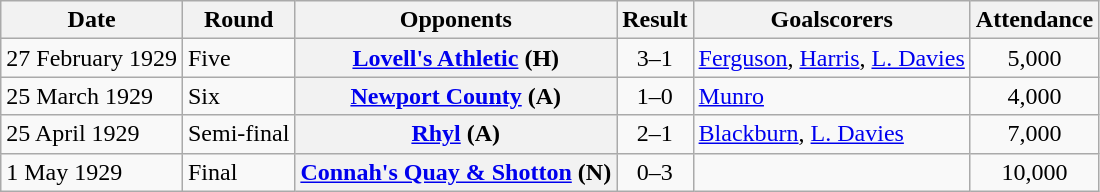<table class="wikitable plainrowheaders sortable">
<tr>
<th scope=col>Date</th>
<th scope=col>Round</th>
<th scope=col>Opponents</th>
<th scope=col>Result</th>
<th scope=col class=unsortable>Goalscorers</th>
<th scope=col>Attendance</th>
</tr>
<tr>
<td>27 February 1929</td>
<td>Five</td>
<th scope=row><a href='#'>Lovell's Athletic</a> (H)</th>
<td align=center>3–1</td>
<td><a href='#'>Ferguson</a>, <a href='#'>Harris</a>, <a href='#'>L. Davies</a></td>
<td align=center>5,000</td>
</tr>
<tr>
<td>25 March 1929</td>
<td>Six</td>
<th scope=row><a href='#'>Newport County</a> (A)</th>
<td align=center>1–0</td>
<td><a href='#'>Munro</a></td>
<td align=center>4,000</td>
</tr>
<tr>
<td>25 April 1929</td>
<td>Semi-final</td>
<th scope=row><a href='#'>Rhyl</a> (A)</th>
<td align=center>2–1</td>
<td><a href='#'>Blackburn</a>, <a href='#'>L. Davies</a></td>
<td align=center>7,000</td>
</tr>
<tr>
<td>1 May 1929</td>
<td>Final</td>
<th scope=row><a href='#'>Connah's Quay & Shotton</a> (N)</th>
<td align=center>0–3</td>
<td></td>
<td align=center>10,000</td>
</tr>
</table>
